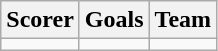<table class=wikitable>
<tr>
<th>Scorer</th>
<th>Goals</th>
<th>Team</th>
</tr>
<tr>
<td></td>
<td></td>
<td></td>
</tr>
</table>
